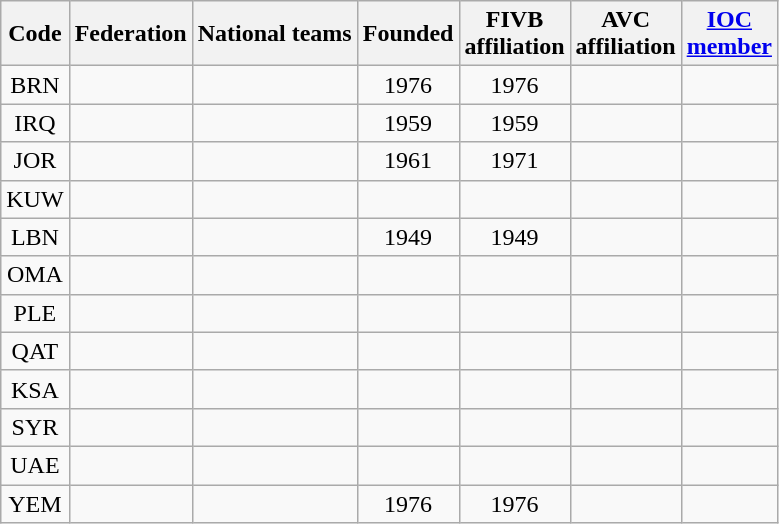<table class="wikitable sortable" style="text-align:center">
<tr>
<th>Code</th>
<th>Federation</th>
<th class="unsortable">National teams</th>
<th>Founded</th>
<th>FIVB<br>affiliation</th>
<th>AVC<br>affiliation</th>
<th><a href='#'>IOC</a><br><a href='#'>member</a></th>
</tr>
<tr>
<td>BRN</td>
<td style="text-align:left"></td>
<td></td>
<td>1976</td>
<td>1976</td>
<td></td>
<td></td>
</tr>
<tr>
<td>IRQ</td>
<td style="text-align:left"></td>
<td></td>
<td>1959</td>
<td>1959</td>
<td></td>
<td></td>
</tr>
<tr>
<td>JOR</td>
<td style="text-align:left"></td>
<td></td>
<td>1961</td>
<td>1971</td>
<td></td>
<td></td>
</tr>
<tr>
<td>KUW</td>
<td style="text-align:left"></td>
<td></td>
<td></td>
<td></td>
<td></td>
<td></td>
</tr>
<tr>
<td>LBN</td>
<td style="text-align:left"></td>
<td></td>
<td>1949</td>
<td>1949</td>
<td></td>
<td></td>
</tr>
<tr>
<td>OMA</td>
<td style="text-align:left"></td>
<td></td>
<td></td>
<td></td>
<td></td>
<td></td>
</tr>
<tr>
<td>PLE</td>
<td style="text-align:left"></td>
<td></td>
<td></td>
<td></td>
<td></td>
<td></td>
</tr>
<tr>
<td>QAT</td>
<td style="text-align:left"></td>
<td></td>
<td></td>
<td></td>
<td></td>
<td></td>
</tr>
<tr>
<td>KSA</td>
<td style="text-align:left"></td>
<td></td>
<td></td>
<td></td>
<td></td>
<td></td>
</tr>
<tr>
<td>SYR</td>
<td style="text-align:left"></td>
<td></td>
<td></td>
<td></td>
<td></td>
<td></td>
</tr>
<tr>
<td>UAE</td>
<td style="text-align:left"></td>
<td></td>
<td></td>
<td></td>
<td></td>
<td></td>
</tr>
<tr>
<td>YEM</td>
<td style="text-align:left"></td>
<td></td>
<td>1976</td>
<td>1976</td>
<td></td>
<td></td>
</tr>
</table>
